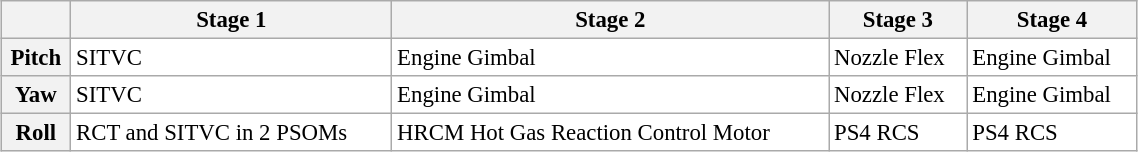<table class="wikitable" style="margin: 1em auto 1em auto;background:#fff; font-size:95%;width:60%">
<tr>
<th></th>
<th>Stage 1</th>
<th>Stage 2</th>
<th>Stage 3</th>
<th>Stage 4</th>
</tr>
<tr>
<th>Pitch</th>
<td>SITVC</td>
<td>Engine Gimbal</td>
<td>Nozzle Flex</td>
<td>Engine Gimbal</td>
</tr>
<tr>
<th>Yaw</th>
<td>SITVC</td>
<td>Engine Gimbal</td>
<td>Nozzle Flex</td>
<td>Engine Gimbal</td>
</tr>
<tr>
<th>Roll</th>
<td>RCT and SITVC in 2 PSOMs</td>
<td>HRCM Hot Gas Reaction Control Motor</td>
<td>PS4 RCS</td>
<td>PS4 RCS</td>
</tr>
</table>
